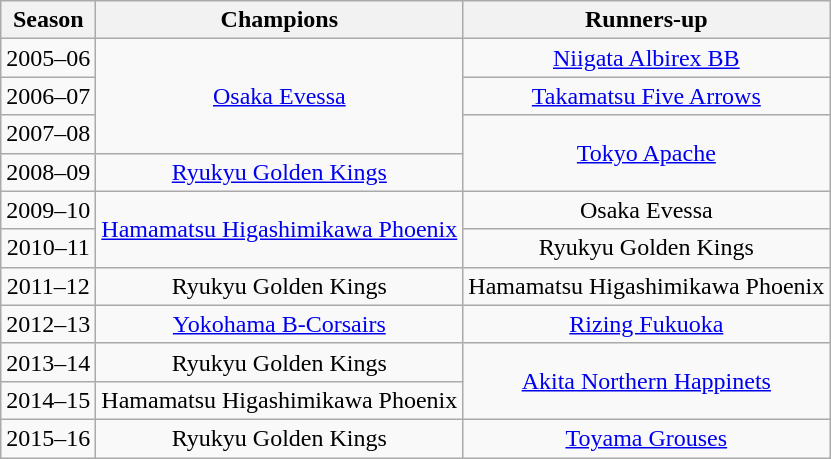<table class=wikitable style="text-align:center;">
<tr>
<th>Season</th>
<th>Champions</th>
<th>Runners-up</th>
</tr>
<tr>
<td>2005–06</td>
<td rowspan=3><a href='#'>Osaka Evessa</a></td>
<td><a href='#'>Niigata Albirex BB</a></td>
</tr>
<tr>
<td>2006–07</td>
<td><a href='#'>Takamatsu Five Arrows</a></td>
</tr>
<tr>
<td>2007–08</td>
<td rowspan=2><a href='#'>Tokyo Apache</a></td>
</tr>
<tr>
<td>2008–09</td>
<td><a href='#'>Ryukyu Golden Kings</a></td>
</tr>
<tr>
<td>2009–10</td>
<td rowspan=2><a href='#'>Hamamatsu Higashimikawa Phoenix</a></td>
<td>Osaka Evessa</td>
</tr>
<tr>
<td>2010–11</td>
<td>Ryukyu Golden Kings</td>
</tr>
<tr>
<td>2011–12</td>
<td>Ryukyu Golden Kings</td>
<td>Hamamatsu Higashimikawa Phoenix</td>
</tr>
<tr>
<td>2012–13</td>
<td><a href='#'>Yokohama B-Corsairs</a></td>
<td><a href='#'>Rizing Fukuoka</a></td>
</tr>
<tr>
<td>2013–14</td>
<td>Ryukyu Golden Kings</td>
<td rowspan=2><a href='#'>Akita Northern Happinets</a></td>
</tr>
<tr>
<td>2014–15</td>
<td>Hamamatsu Higashimikawa Phoenix</td>
</tr>
<tr>
<td>2015–16</td>
<td>Ryukyu Golden Kings</td>
<td><a href='#'>Toyama Grouses</a></td>
</tr>
</table>
